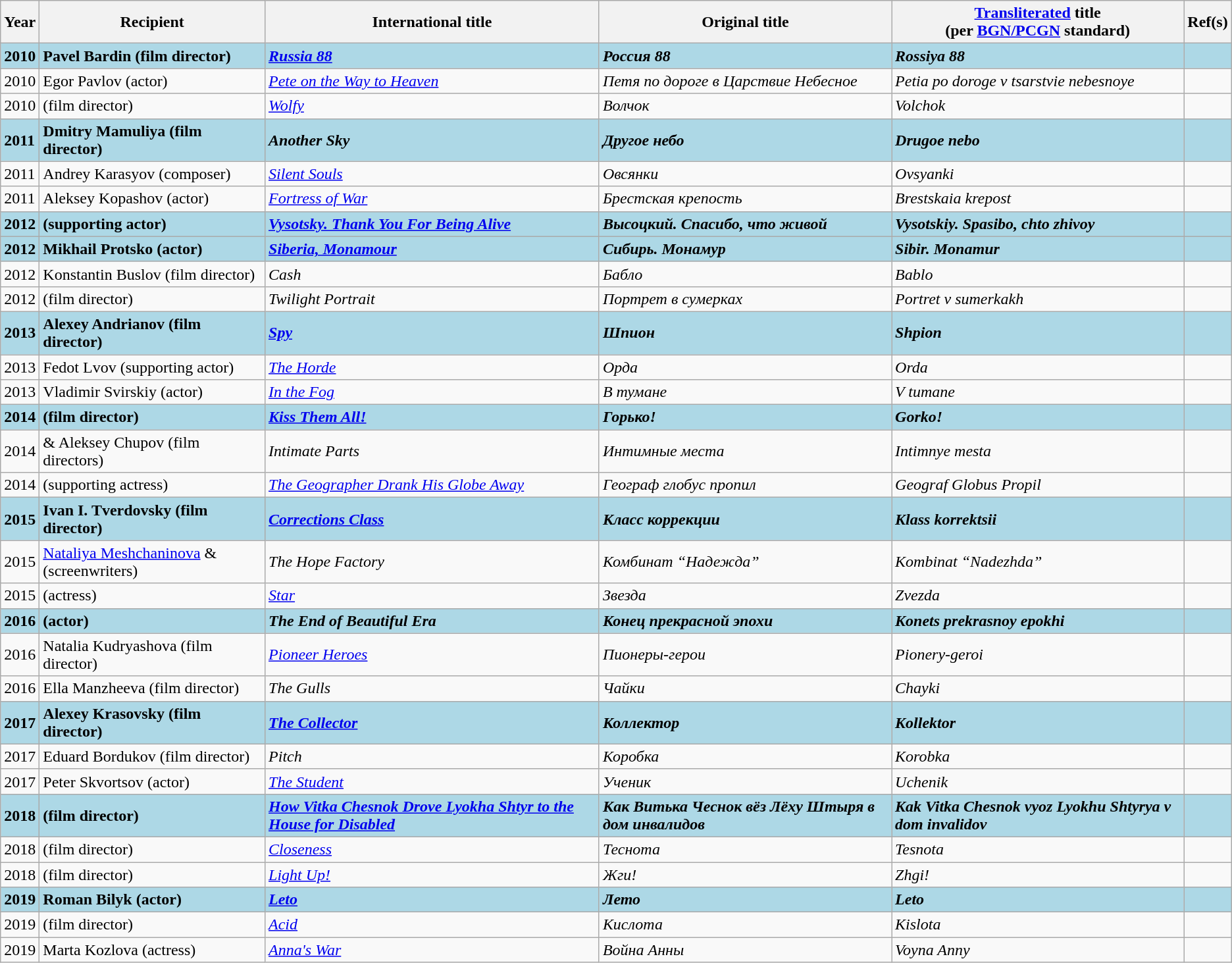<table class="wikitable sortable">
<tr>
<th scope="col">Year</th>
<th scope="col">Recipient</th>
<th scope="col">International title</th>
<th scope="col">Original title</th>
<th scope="col"><a href='#'>Transliterated</a> title<br>(per <a href='#'>BGN/PCGN</a> standard)</th>
<th scope="col" class="unsortable">Ref(s)</th>
</tr>
<tr>
<td style="background-color:lightblue"><strong>2010</strong></td>
<td style="background-color:lightblue"><strong>Pavel Bardin (film director)</strong></td>
<td style="background-color:lightblue"><strong><em><a href='#'>Russia 88</a></em></strong></td>
<td style="background-color:lightblue"><strong><em>Россия 88</em></strong></td>
<td style="background-color:lightblue"><strong><em>Rossiya 88</em></strong></td>
<td style="background-color:lightblue"></td>
</tr>
<tr>
<td>2010</td>
<td>Egor Pavlov (actor)</td>
<td><em><a href='#'>Pete on the Way to Heaven</a></em></td>
<td><em>Петя по дороге в Царствие Небесное</em></td>
<td><em>Petia po doroge v tsarstvie nebesnoye</em></td>
<td></td>
</tr>
<tr>
<td>2010</td>
<td> (film director)</td>
<td><em><a href='#'>Wolfy</a></em></td>
<td><em>Волчок</em></td>
<td><em>Volchok</em></td>
<td></td>
</tr>
<tr>
<td style="background-color:lightblue"><strong>2011</strong></td>
<td style="background-color:lightblue"><strong>Dmitry Mamuliya (film director)</strong></td>
<td style="background-color:lightblue"><strong><em>Another Sky</em></strong></td>
<td style="background-color:lightblue"><strong><em>Другое небо</em></strong></td>
<td style="background-color:lightblue"><strong><em>Drugoe nebo</em></strong></td>
<td style="background-color:lightblue"></td>
</tr>
<tr>
<td>2011</td>
<td>Andrey Karasyov (composer)</td>
<td><em><a href='#'>Silent Souls</a></em></td>
<td><em>Овсянки</em></td>
<td><em>Ovsyanki</em></td>
<td></td>
</tr>
<tr>
<td>2011</td>
<td>Aleksey Kopashov (actor)</td>
<td><em><a href='#'>Fortress of War</a></em></td>
<td><em>Брестская крепость</em></td>
<td><em>Brestskaia krepost</em></td>
<td></td>
</tr>
<tr>
<td style="background-color:lightblue"><strong>2012</strong></td>
<td style="background-color:lightblue"><strong> (supporting actor)</strong></td>
<td style="background-color:lightblue"><strong><em><a href='#'>Vysotsky. Thank You For Being Alive</a></em></strong></td>
<td style="background-color:lightblue"><strong><em>Высоцкий. Спасибо, что живой</em></strong></td>
<td style="background-color:lightblue"><strong><em>Vysotskiy. Spasibo, chto zhivoy</em></strong></td>
<td style="background-color:lightblue"></td>
</tr>
<tr>
<td style="background-color:lightblue"><strong>2012</strong></td>
<td style="background-color:lightblue"><strong>Mikhail Protsko (actor)</strong></td>
<td style="background-color:lightblue"><strong><em><a href='#'>Siberia, Monamour</a></em></strong></td>
<td style="background-color:lightblue"><strong><em>Сибирь. Монамур</em></strong></td>
<td style="background-color:lightblue"><strong><em>Sibir. Monamur</em></strong></td>
<td style="background-color:lightblue"></td>
</tr>
<tr>
<td>2012</td>
<td>Konstantin Buslov (film director)</td>
<td><em>Cash</em></td>
<td><em>Бабло</em></td>
<td><em>Bablo</em></td>
<td></td>
</tr>
<tr>
<td>2012</td>
<td> (film director)</td>
<td><em>Twilight Portrait</em></td>
<td><em>Портрет в сумерках</em></td>
<td><em>Portret v sumerkakh</em></td>
<td></td>
</tr>
<tr>
<td style="background-color:lightblue"><strong>2013</strong></td>
<td style="background-color:lightblue"><strong>Alexey Andrianov (film director)</strong></td>
<td style="background-color:lightblue"><strong><em><a href='#'>Spy</a></em></strong></td>
<td style="background-color:lightblue"><strong><em>Шпион</em></strong></td>
<td style="background-color:lightblue"><strong><em>Shpion</em></strong></td>
<td style="background-color:lightblue"></td>
</tr>
<tr>
<td>2013</td>
<td>Fedot Lvov (supporting actor)</td>
<td><em><a href='#'>The Horde</a></em></td>
<td><em>Орда</em></td>
<td><em>Orda</em></td>
<td></td>
</tr>
<tr>
<td>2013</td>
<td>Vladimir Svirskiy (actor)</td>
<td><em><a href='#'>In the Fog</a></em></td>
<td><em>В тумане</em></td>
<td><em>V tumane</em></td>
<td></td>
</tr>
<tr>
<td style="background-color:lightblue"><strong>2014</strong></td>
<td style="background-color:lightblue"><strong> (film director)</strong></td>
<td style="background-color:lightblue"><strong><em><a href='#'>Kiss Them All!</a></em></strong></td>
<td style="background-color:lightblue"><strong><em>Горько!</em></strong></td>
<td style="background-color:lightblue"><strong><em>Gorko!</em></strong></td>
<td style="background-color:lightblue"></td>
</tr>
<tr>
<td>2014</td>
<td> & Aleksey Chupov (film directors)</td>
<td><em>Intimate Parts</em></td>
<td><em>Интимные места</em></td>
<td><em>Intimnye mesta</em></td>
<td></td>
</tr>
<tr>
<td>2014</td>
<td> (supporting actress)</td>
<td><em><a href='#'>The Geographer Drank His Globe Away</a></em></td>
<td><em>Географ глобус пропил</em></td>
<td><em>Geograf Globus Propil</em></td>
<td></td>
</tr>
<tr>
<td style="background-color:lightblue"><strong>2015</strong></td>
<td style="background-color:lightblue"><strong>Ivan I. Tverdovsky (film director)</strong></td>
<td style="background-color:lightblue"><strong><em><a href='#'>Corrections Class</a></em></strong></td>
<td style="background-color:lightblue"><strong><em>Класс коррекции</em></strong></td>
<td style="background-color:lightblue"><strong><em>Klass korrektsii</em></strong></td>
<td style="background-color:lightblue"></td>
</tr>
<tr>
<td>2015</td>
<td><a href='#'>Nataliya Meshchaninova</a> &  (screenwriters)</td>
<td><em>The Hope Factory</em></td>
<td><em>Комбинат “Надежда”</em></td>
<td><em>Kombinat “Nadezhda”</em></td>
<td></td>
</tr>
<tr>
<td>2015</td>
<td> (actress)</td>
<td><em><a href='#'>Star</a></em></td>
<td><em>Звезда</em></td>
<td><em>Zvezda</em></td>
<td></td>
</tr>
<tr>
<td style="background-color:lightblue"><strong>2016</strong></td>
<td style="background-color:lightblue"><strong> (actor)</strong></td>
<td style="background-color:lightblue"><strong><em>The End of Beautiful Era</em></strong></td>
<td style="background-color:lightblue"><strong><em>Конец прекрасной эпохи</em></strong></td>
<td style="background-color:lightblue"><strong><em>Konets prekrasnoy epokhi</em></strong></td>
<td style="background-color:lightblue"></td>
</tr>
<tr>
<td>2016</td>
<td>Natalia Kudryashova (film director)</td>
<td><em><a href='#'>Pioneer Heroes</a></em></td>
<td><em>Пионеры-герои</em></td>
<td><em>Pionery-geroi</em></td>
<td></td>
</tr>
<tr>
<td>2016</td>
<td>Ella Manzheeva (film director)</td>
<td><em>The Gulls</em></td>
<td><em>Чайки</em></td>
<td><em>Chayki</em></td>
<td></td>
</tr>
<tr>
<td style="background-color:lightblue"><strong>2017</strong></td>
<td style="background-color:lightblue"><strong>Alexey Krasovsky (film director)</strong></td>
<td style="background-color:lightblue"><strong><em><a href='#'>The Collector</a></em></strong></td>
<td style="background-color:lightblue"><strong><em>Коллектор</em></strong></td>
<td style="background-color:lightblue"><strong><em>Kollektor</em></strong></td>
<td style="background-color:lightblue"></td>
</tr>
<tr>
<td>2017</td>
<td>Eduard Bordukov (film director)</td>
<td><em>Pitch</em></td>
<td><em>Коробка</em></td>
<td><em>Korobka</em></td>
<td></td>
</tr>
<tr>
<td>2017</td>
<td>Peter Skvortsov (actor)</td>
<td><em><a href='#'>The Student</a></em></td>
<td><em>Ученик</em></td>
<td><em>Uchenik</em></td>
<td></td>
</tr>
<tr>
<td style="background-color:lightblue"><strong>2018</strong></td>
<td style="background-color:lightblue"><strong> (film director)</strong></td>
<td style="background-color:lightblue"><strong><em><a href='#'>How Vitka Chesnok Drove Lyokha Shtyr to the House for Disabled</a></em></strong></td>
<td style="background-color:lightblue"><strong><em>Как Витька Чеснок вёз Лёху Штыря в дом инвалидов</em></strong></td>
<td style="background-color:lightblue"><strong><em>Kak Vitka Chesnok vyoz Lyokhu Shtyrya v dom invalidov</em></strong></td>
<td style="background-color:lightblue"></td>
</tr>
<tr>
<td>2018</td>
<td> (film director)</td>
<td><em><a href='#'>Closeness</a></em></td>
<td><em>Теснота</em></td>
<td><em>Tesnota</em></td>
<td></td>
</tr>
<tr>
<td>2018</td>
<td> (film director)</td>
<td><em><a href='#'>Light Up!</a></em></td>
<td><em>Жги!</em></td>
<td><em>Zhgi!</em></td>
<td></td>
</tr>
<tr>
<td style="background-color:lightblue"><strong>2019</strong></td>
<td style="background-color:lightblue"><strong>Roman Bilyk (actor)</strong></td>
<td style="background-color:lightblue"><strong><em><a href='#'>Leto</a></em></strong></td>
<td style="background-color:lightblue"><strong><em>Лето</em></strong></td>
<td style="background-color:lightblue"><strong><em>Leto</em></strong></td>
<td style="background-color:lightblue"></td>
</tr>
<tr>
<td>2019</td>
<td> (film director)</td>
<td><em><a href='#'>Acid</a></em></td>
<td><em>Кислота</em></td>
<td><em>Kislota</em></td>
<td></td>
</tr>
<tr>
<td>2019</td>
<td>Marta Kozlova (actress)</td>
<td><em><a href='#'>Anna's War</a></em></td>
<td><em>Война Анны</em></td>
<td><em>Voyna Anny</em></td>
<td></td>
</tr>
</table>
